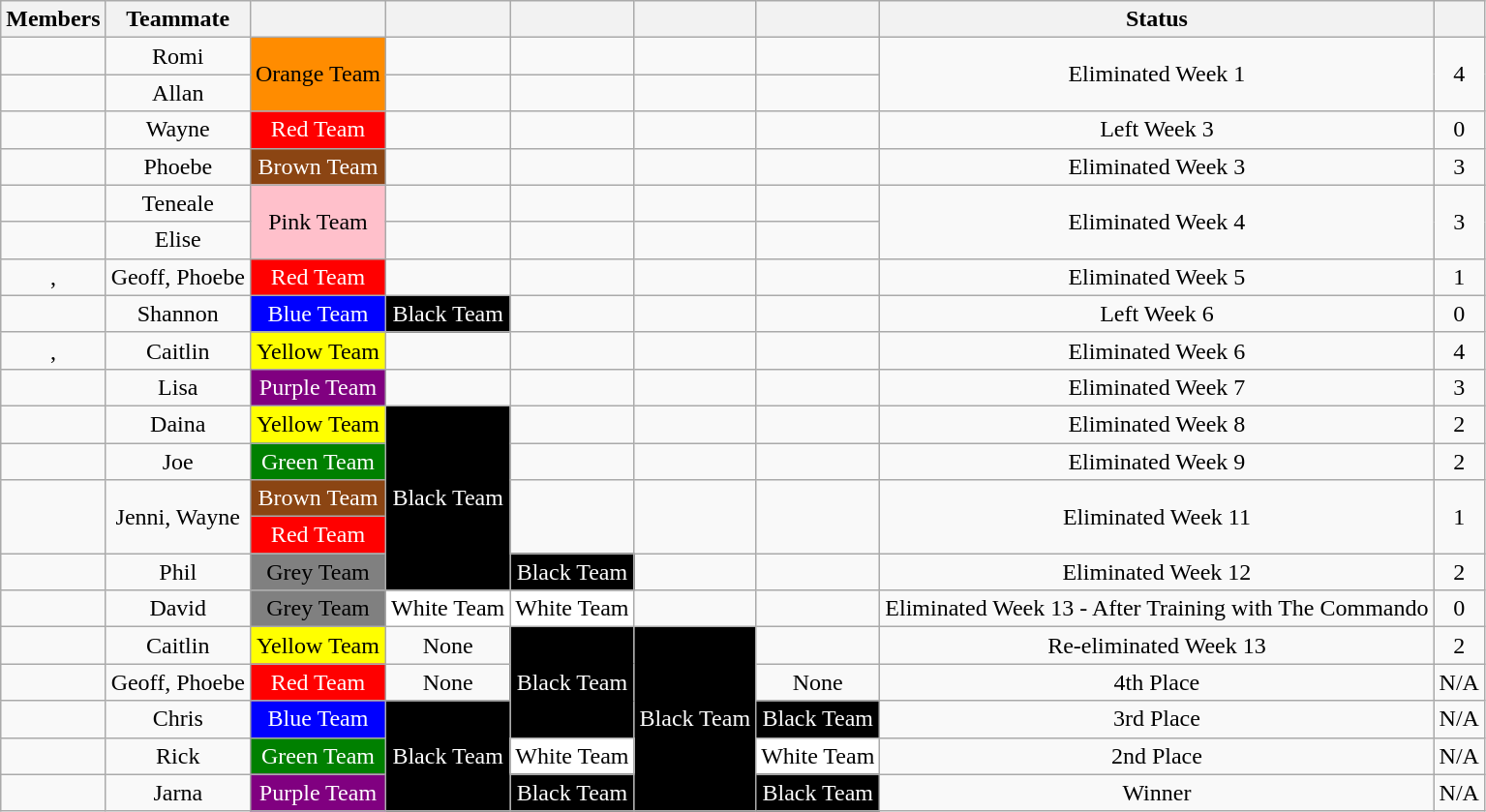<table class="wikitable" style="text-align:center;">
<tr>
<th>Members</th>
<th>Teammate</th>
<th></th>
<th></th>
<th></th>
<th></th>
<th></th>
<th>Status</th>
<th></th>
</tr>
<tr>
<td></td>
<td>Romi</td>
<td style="background:darkorange;" rowspan=2>Orange Team</td>
<td></td>
<td></td>
<td></td>
<td></td>
<td rowspan=2>Eliminated Week 1</td>
<td rowspan=2>4</td>
</tr>
<tr>
<td></td>
<td>Allan</td>
<td></td>
<td></td>
<td></td>
<td></td>
</tr>
<tr>
<td></td>
<td>Wayne</td>
<td style="background:red;color:white;">Red Team</td>
<td></td>
<td></td>
<td></td>
<td></td>
<td>Left Week 3</td>
<td>0</td>
</tr>
<tr>
<td></td>
<td>Phoebe</td>
<td style="background:saddlebrown;color:white;">Brown Team</td>
<td></td>
<td></td>
<td></td>
<td></td>
<td>Eliminated Week 3</td>
<td>3</td>
</tr>
<tr>
<td></td>
<td>Teneale</td>
<td style="background:pink;" rowspan=2>Pink Team</td>
<td></td>
<td></td>
<td></td>
<td></td>
<td rowspan=2>Eliminated Week 4</td>
<td rowspan=2>3</td>
</tr>
<tr>
<td></td>
<td>Elise</td>
<td></td>
<td></td>
<td></td>
<td></td>
</tr>
<tr>
<td>, </td>
<td>Geoff, Phoebe</td>
<td style="background:red;color:white;">Red Team</td>
<td></td>
<td></td>
<td></td>
<td></td>
<td nowrap>Eliminated Week 5</td>
<td>1</td>
</tr>
<tr>
<td></td>
<td>Shannon</td>
<td style="background:blue;color:white;">Blue Team</td>
<td style="background:black;color:white;"0>Black Team</td>
<td></td>
<td></td>
<td></td>
<td>Left Week 6</td>
<td>0</td>
</tr>
<tr>
<td>, </td>
<td>Caitlin</td>
<td style="background:yellow;">Yellow Team</td>
<td></td>
<td></td>
<td></td>
<td></td>
<td nowrap>Eliminated Week 6</td>
<td>4</td>
</tr>
<tr>
<td></td>
<td>Lisa</td>
<td style="background:purple;color:white;">Purple Team</td>
<td></td>
<td></td>
<td></td>
<td></td>
<td>Eliminated Week 7</td>
<td>3</td>
</tr>
<tr>
<td></td>
<td>Daina</td>
<td style="background:yellow;">Yellow Team</td>
<td style="background:black;color:white;" rowspan=5>Black Team</td>
<td></td>
<td></td>
<td></td>
<td>Eliminated Week 8</td>
<td>2</td>
</tr>
<tr>
<td></td>
<td>Joe</td>
<td style="background:green;color:white;">Green Team</td>
<td></td>
<td></td>
<td></td>
<td>Eliminated Week 9</td>
<td>2</td>
</tr>
<tr>
<td rowspan=2></td>
<td rowspan=2>Jenni, Wayne</td>
<td style="background:saddlebrown;color:white;">Brown Team</td>
<td rowspan=2></td>
<td rowspan=2></td>
<td rowspan=2></td>
<td rowspan=2>Eliminated Week 11</td>
<td rowspan=2>1</td>
</tr>
<tr>
<td style="background:red;color:white;">Red Team</td>
</tr>
<tr>
<td></td>
<td>Phil</td>
<td style="background:gray;">Grey Team</td>
<td style="background:black;color:white;">Black Team</td>
<td></td>
<td></td>
<td>Eliminated Week 12</td>
<td>2</td>
</tr>
<tr>
<td></td>
<td>David</td>
<td style="background:gray;">Grey Team</td>
<td style="background:white;">White Team</td>
<td style="background:white;">White Team</td>
<td></td>
<td></td>
<td>Eliminated Week 13 - After Training with The Commando</td>
<td>0</td>
</tr>
<tr>
<td></td>
<td>Caitlin</td>
<td style="background:yellow;">Yellow Team</td>
<td>None</td>
<td style="background:black;color:white;" rowspan=3>Black Team</td>
<td style="background:black;color:white;" rowspan=5>Black Team</td>
<td></td>
<td nowrap>Re-eliminated Week 13</td>
<td>2</td>
</tr>
<tr>
<td></td>
<td>Geoff, Phoebe</td>
<td style="background:red;color:white;">Red Team</td>
<td>None</td>
<td>None</td>
<td nowrap>4th Place</td>
<td>N/A</td>
</tr>
<tr>
<td></td>
<td>Chris</td>
<td style="background:blue;color:white;">Blue Team</td>
<td style="background:black;color:white;" rowspan=3>Black Team</td>
<td style="background:black;color:white;">Black Team</td>
<td>3rd Place</td>
<td>N/A</td>
</tr>
<tr>
<td></td>
<td>Rick</td>
<td style="background:green;color:white;">Green Team</td>
<td style="background:white;">White Team</td>
<td style="background:white;">White Team</td>
<td>2nd Place</td>
<td>N/A</td>
</tr>
<tr>
<td></td>
<td>Jarna</td>
<td style="background:purple;color:white;">Purple Team</td>
<td style="background:black;color:white;">Black Team</td>
<td style="background:black;color:white;">Black Team</td>
<td>Winner</td>
<td>N/A</td>
</tr>
</table>
